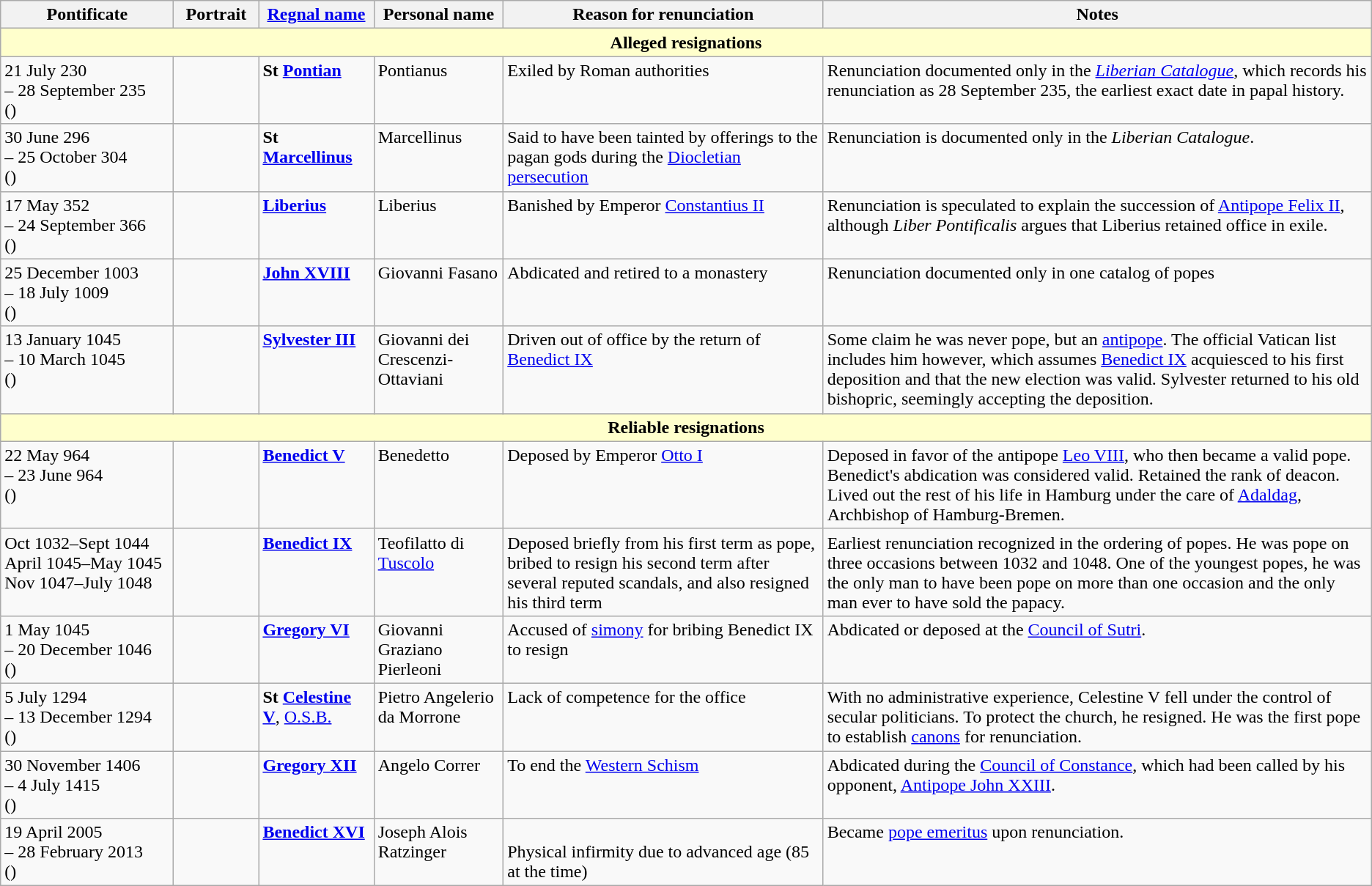<table class="wikitable">
<tr>
<th width=150pt>Pontificate</th>
<th width=70pt>Portrait</th>
<th><a href='#'>Regnal name</a></th>
<th>Personal name</th>
<th>Reason for renunciation</th>
<th>Notes</th>
</tr>
<tr valign="top">
<th colspan="6" style="background:#FFFFCC;">Alleged resignations</th>
</tr>
<tr valign="top">
<td>21 July 230<br>– 28 September 235<br>()</td>
<td></td>
<td><strong>St <a href='#'>Pontian</a></strong></td>
<td>Pontianus</td>
<td>Exiled by Roman authorities</td>
<td>Renunciation documented only in the <em><a href='#'>Liberian Catalogue</a></em>, which records his renunciation as 28 September 235, the earliest exact date in papal history.</td>
</tr>
<tr valign="top">
<td>30 June 296<br>– 25 October 304<br>()</td>
<td></td>
<td><strong>St <a href='#'>Marcellinus</a></strong></td>
<td>Marcellinus</td>
<td>Said to have been tainted by offerings to the pagan gods during the <a href='#'>Diocletian persecution</a></td>
<td>Renunciation is documented only in the <em>Liberian Catalogue</em>.</td>
</tr>
<tr valign="top">
<td>17 May 352<br>– 24 September 366<br>()</td>
<td></td>
<td><strong><a href='#'>Liberius</a></strong></td>
<td>Liberius</td>
<td>Banished by Emperor <a href='#'>Constantius II</a></td>
<td>Renunciation is speculated to explain the succession of <a href='#'>Antipope Felix II</a>, although <em>Liber Pontificalis</em> argues that Liberius retained office in exile.</td>
</tr>
<tr valign="top">
<td>25 December 1003<br>– 18 July 1009<br>()</td>
<td></td>
<td><strong><a href='#'>John XVIII</a></strong></td>
<td>Giovanni Fasano</td>
<td>Abdicated and retired to a monastery</td>
<td>Renunciation documented only in one catalog of popes</td>
</tr>
<tr valign="top">
<td>13 January 1045<br>– 10 March 1045<br>()</td>
<td></td>
<td><strong><a href='#'>Sylvester III</a></strong></td>
<td>Giovanni dei Crescenzi-Ottaviani</td>
<td>Driven out of office by the return of <a href='#'>Benedict IX</a></td>
<td>Some claim he was never pope, but an <a href='#'>antipope</a>. The official Vatican list includes him however, which assumes <a href='#'>Benedict IX</a> acquiesced to his first deposition and that the new election was valid. Sylvester returned to his old bishopric, seemingly accepting the deposition.</td>
</tr>
<tr valign="top">
<th colspan="6" style="background:#FFFFCC;">Reliable resignations</th>
</tr>
<tr valign="top">
<td>22 May 964<br>– 23 June 964<br>()</td>
<td></td>
<td><strong><a href='#'>Benedict V</a></strong></td>
<td>Benedetto</td>
<td>Deposed by Emperor <a href='#'>Otto I</a></td>
<td>Deposed in favor of the antipope <a href='#'>Leo VIII</a>, who then became a valid pope. Benedict's abdication was considered valid. Retained the rank of deacon. Lived out the rest of his life in Hamburg under the care of <a href='#'>Adaldag</a>, Archbishop of Hamburg-Bremen.</td>
</tr>
<tr valign="top">
<td>Oct 1032–Sept 1044<br>April 1045–May 1045<br>Nov 1047–July 1048</td>
<td></td>
<td><strong><a href='#'>Benedict IX</a></strong></td>
<td>Teofilatto di <a href='#'>Tuscolo</a></td>
<td>Deposed briefly from his first term as pope, bribed to resign his second term after several reputed scandals, and also resigned his third term</td>
<td>Earliest renunciation recognized in the ordering of popes. He was pope on three occasions between 1032 and 1048. One of the youngest popes, he was the only man to have been pope on more than one occasion and the only man ever to have sold the papacy.</td>
</tr>
<tr valign="top">
<td>1 May 1045<br>– 20 December 1046<br>()</td>
<td></td>
<td><strong><a href='#'>Gregory VI</a></strong></td>
<td>Giovanni Graziano Pierleoni</td>
<td>Accused of <a href='#'>simony</a> for bribing Benedict IX to resign</td>
<td>Abdicated or deposed at the <a href='#'>Council of Sutri</a>.</td>
</tr>
<tr valign="top">
<td>5 July 1294<br>– 13 December 1294<br>()</td>
<td></td>
<td><strong>St <a href='#'>Celestine V</a></strong>, <a href='#'>O.S.B.</a></td>
<td>Pietro Angelerio da Morrone</td>
<td>Lack of competence for the office</td>
<td>With no administrative experience, Celestine V fell under the control of secular politicians. To protect the church, he resigned. He was the first pope to establish <a href='#'>canons</a> for renunciation.</td>
</tr>
<tr valign="top">
<td>30 November 1406<br>– 4 July 1415<br>()</td>
<td></td>
<td><strong><a href='#'>Gregory XII</a></strong></td>
<td>Angelo Correr</td>
<td>To end the <a href='#'>Western Schism</a></td>
<td>Abdicated during the <a href='#'>Council of Constance</a>, which had been called by his opponent, <a href='#'>Antipope John XXIII</a>.</td>
</tr>
<tr valign="top">
<td>19 April 2005<br>– 28 February 2013<br>()</td>
<td></td>
<td><strong><a href='#'>Benedict XVI</a></strong></td>
<td>Joseph Alois Ratzinger</td>
<td><br>Physical infirmity due to advanced age (85 at the time)</td>
<td>Became <a href='#'>pope emeritus</a> upon renunciation.</td>
</tr>
</table>
